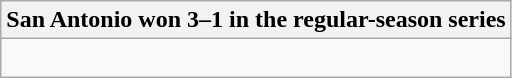<table class="wikitable collapsible collapsed">
<tr>
<th>San Antonio won 3–1 in the regular-season series</th>
</tr>
<tr>
<td><br>


</td>
</tr>
</table>
